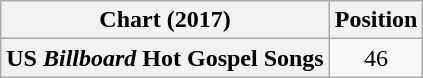<table class="wikitable sortable plainrowheaders" style="text-align:center">
<tr>
<th scope="col">Chart (2017)</th>
<th scope="col">Position</th>
</tr>
<tr>
<th scope="row">US <em>Billboard</em> Hot Gospel Songs</th>
<td>46</td>
</tr>
</table>
